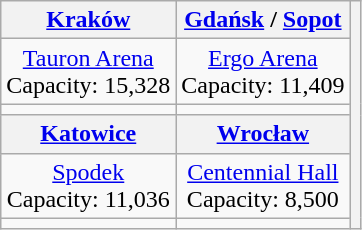<table class="wikitable" style="text-align:center;">
<tr>
<th><a href='#'>Kraków</a></th>
<th><a href='#'>Gdańsk</a> / <a href='#'>Sopot</a></th>
<th rowspan=6></th>
</tr>
<tr>
<td><a href='#'>Tauron Arena</a><br>Capacity: 15,328</td>
<td><a href='#'>Ergo Arena</a><br>Capacity: 11,409</td>
</tr>
<tr>
<td></td>
<td></td>
</tr>
<tr>
<th><a href='#'>Katowice</a></th>
<th><a href='#'>Wrocław</a></th>
</tr>
<tr>
<td><a href='#'>Spodek</a><br>Capacity: 11,036</td>
<td><a href='#'>Centennial Hall</a><br>Capacity: 8,500</td>
</tr>
<tr>
<td></td>
<td></td>
</tr>
</table>
